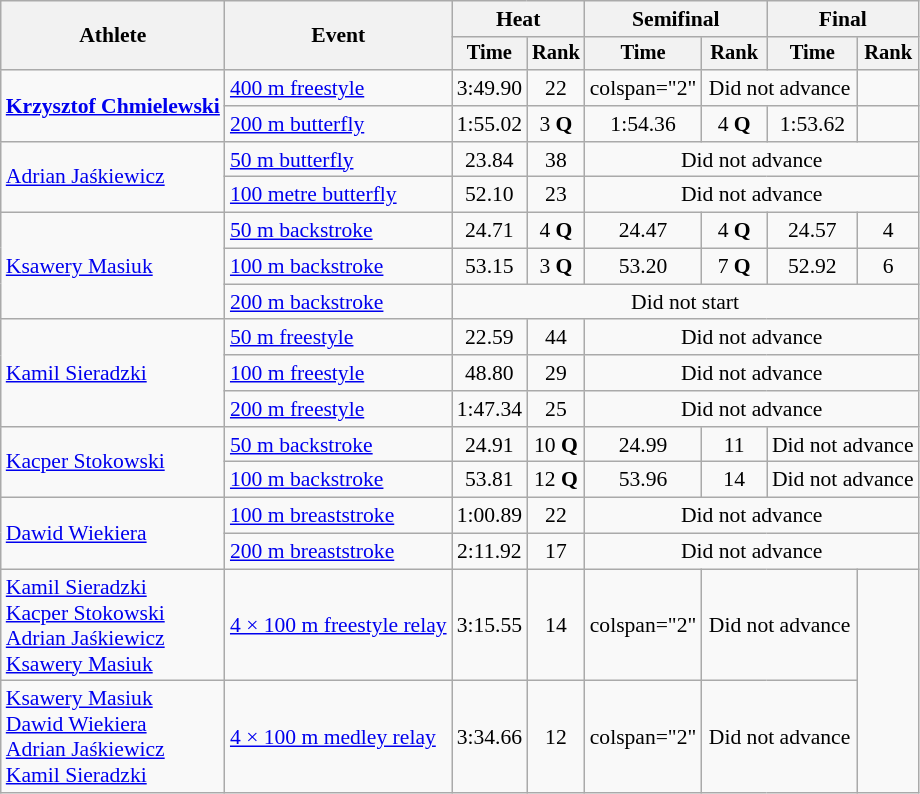<table class="wikitable" style="text-align:center; font-size:90%;">
<tr>
<th rowspan="2">Athlete</th>
<th rowspan="2">Event</th>
<th colspan="2">Heat</th>
<th colspan="2">Semifinal</th>
<th colspan="2">Final</th>
</tr>
<tr style="font-size:95%">
<th>Time</th>
<th>Rank</th>
<th>Time</th>
<th>Rank</th>
<th>Time</th>
<th>Rank</th>
</tr>
<tr>
<td align=left rowspan="2"><strong><a href='#'>Krzysztof Chmielewski</a></strong></td>
<td align=left><a href='#'>400 m freestyle</a></td>
<td>3:49.90</td>
<td>22</td>
<td>colspan="2" </td>
<td colspan="2">Did not advance</td>
</tr>
<tr>
<td align=left><a href='#'>200 m butterfly</a></td>
<td>1:55.02</td>
<td>3 <strong>Q</strong></td>
<td>1:54.36</td>
<td>4 <strong>Q</strong></td>
<td>1:53.62</td>
<td></td>
</tr>
<tr>
<td align=left rowspan=2><a href='#'>Adrian Jaśkiewicz</a></td>
<td align=left><a href='#'>50 m butterfly</a></td>
<td>23.84</td>
<td>38</td>
<td colspan=4>Did not advance</td>
</tr>
<tr>
<td align=left><a href='#'>100 metre butterfly</a></td>
<td>52.10</td>
<td>23</td>
<td colspan=4>Did not advance</td>
</tr>
<tr>
<td align=left rowspan=3><a href='#'>Ksawery Masiuk</a></td>
<td align=left><a href='#'>50 m backstroke</a></td>
<td>24.71</td>
<td>4 <strong>Q</strong></td>
<td>24.47</td>
<td>4 <strong>Q</strong></td>
<td>24.57</td>
<td>4</td>
</tr>
<tr>
<td align=left><a href='#'>100 m backstroke</a></td>
<td>53.15</td>
<td>3 <strong>Q</strong></td>
<td>53.20</td>
<td>7 <strong>Q</strong></td>
<td>52.92</td>
<td>6</td>
</tr>
<tr>
<td align=left><a href='#'>200 m backstroke</a></td>
<td colspan=6>Did not start</td>
</tr>
<tr>
<td align=left rowspan="3"><a href='#'>Kamil Sieradzki</a></td>
<td align=left><a href='#'>50 m freestyle</a></td>
<td>22.59</td>
<td>44</td>
<td colspan=4>Did not advance</td>
</tr>
<tr>
<td align=left><a href='#'>100 m freestyle</a></td>
<td>48.80</td>
<td>29</td>
<td colspan=4>Did not advance</td>
</tr>
<tr>
<td align=left><a href='#'>200 m freestyle</a></td>
<td>1:47.34</td>
<td>25</td>
<td colspan=4>Did not advance</td>
</tr>
<tr>
<td align=left rowspan=2><a href='#'>Kacper Stokowski</a></td>
<td align=left><a href='#'>50 m backstroke</a></td>
<td>24.91</td>
<td>10 <strong>Q</strong></td>
<td>24.99</td>
<td>11</td>
<td colspan=2>Did not advance</td>
</tr>
<tr>
<td align=left><a href='#'>100 m backstroke</a></td>
<td>53.81</td>
<td>12 <strong>Q</strong></td>
<td>53.96</td>
<td>14</td>
<td colspan=2>Did not advance</td>
</tr>
<tr>
<td align=left rowspan=2><a href='#'>Dawid Wiekiera</a></td>
<td align=left><a href='#'>100 m breaststroke</a></td>
<td>1:00.89</td>
<td>22</td>
<td colspan=4>Did not advance</td>
</tr>
<tr align=center>
<td align=left><a href='#'>200 m breaststroke</a></td>
<td>2:11.92</td>
<td>17</td>
<td colspan=4>Did not advance</td>
</tr>
<tr align=center>
<td align=left><a href='#'>Kamil Sieradzki</a><br><a href='#'>Kacper Stokowski</a><br><a href='#'>Adrian Jaśkiewicz</a><br><a href='#'>Ksawery Masiuk</a></td>
<td align=left><a href='#'>4 × 100 m freestyle relay</a></td>
<td>3:15.55</td>
<td>14</td>
<td>colspan="2" </td>
<td colspan="2">Did not advance</td>
</tr>
<tr>
<td align=left><a href='#'>Ksawery Masiuk</a><br><a href='#'>Dawid Wiekiera</a><br><a href='#'>Adrian Jaśkiewicz</a><br><a href='#'>Kamil Sieradzki</a></td>
<td align=left><a href='#'>4 × 100 m medley relay</a></td>
<td>3:34.66</td>
<td>12</td>
<td>colspan="2" </td>
<td colspan=2>Did not advance</td>
</tr>
</table>
